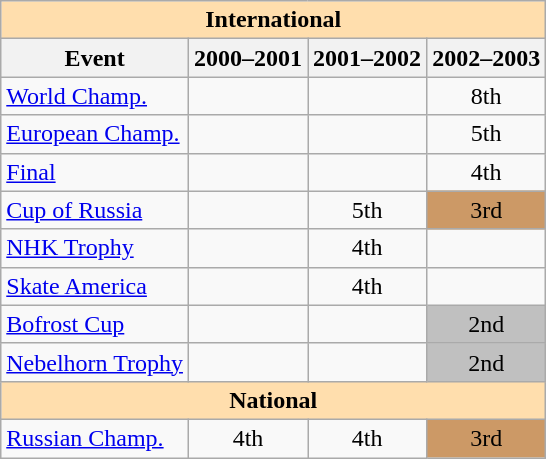<table class="wikitable" style="text-align:center">
<tr>
<th style="background-color: #ffdead; " colspan=4 align=center>International</th>
</tr>
<tr>
<th>Event</th>
<th>2000–2001</th>
<th>2001–2002</th>
<th>2002–2003</th>
</tr>
<tr>
<td align=left><a href='#'>World Champ.</a></td>
<td></td>
<td></td>
<td>8th</td>
</tr>
<tr>
<td align=left><a href='#'>European Champ.</a></td>
<td></td>
<td></td>
<td>5th</td>
</tr>
<tr>
<td align=left> <a href='#'>Final</a></td>
<td></td>
<td></td>
<td>4th</td>
</tr>
<tr>
<td align=left> <a href='#'>Cup of Russia</a></td>
<td></td>
<td>5th</td>
<td bgcolor=cc9966>3rd</td>
</tr>
<tr>
<td align=left> <a href='#'>NHK Trophy</a></td>
<td></td>
<td>4th</td>
<td></td>
</tr>
<tr>
<td align=left> <a href='#'>Skate America</a></td>
<td></td>
<td>4th</td>
<td></td>
</tr>
<tr>
<td align=left> <a href='#'>Bofrost Cup</a></td>
<td></td>
<td></td>
<td bgcolor=silver>2nd</td>
</tr>
<tr>
<td align=left><a href='#'>Nebelhorn Trophy</a></td>
<td></td>
<td></td>
<td bgcolor=silver>2nd</td>
</tr>
<tr>
<th style="background-color: #ffdead; " colspan=4 align=center>National</th>
</tr>
<tr>
<td align=left><a href='#'>Russian Champ.</a></td>
<td>4th</td>
<td>4th</td>
<td bgcolor=cc9966>3rd</td>
</tr>
</table>
